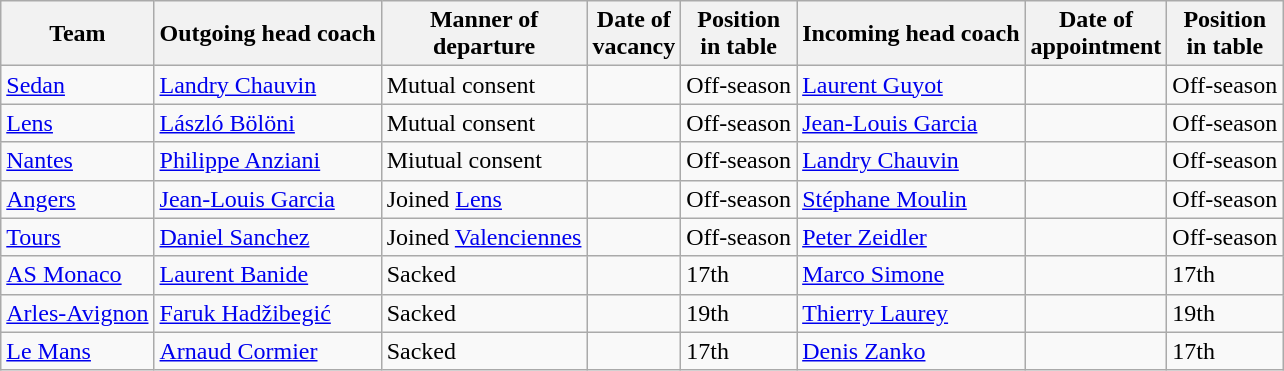<table class="wikitable sortable">
<tr>
<th>Team</th>
<th>Outgoing head coach</th>
<th>Manner of<br>departure</th>
<th>Date of<br>vacancy</th>
<th>Position<br>in table</th>
<th>Incoming head coach</th>
<th>Date of<br>appointment</th>
<th>Position<br>in table</th>
</tr>
<tr>
<td><a href='#'>Sedan</a></td>
<td> <a href='#'>Landry Chauvin</a></td>
<td>Mutual consent</td>
<td></td>
<td>Off-season</td>
<td> <a href='#'>Laurent Guyot</a></td>
<td></td>
<td>Off-season</td>
</tr>
<tr>
<td><a href='#'>Lens</a></td>
<td> <a href='#'>László Bölöni</a></td>
<td>Mutual consent</td>
<td></td>
<td>Off-season</td>
<td> <a href='#'>Jean-Louis Garcia</a></td>
<td></td>
<td>Off-season</td>
</tr>
<tr>
<td><a href='#'>Nantes</a></td>
<td> <a href='#'>Philippe Anziani</a></td>
<td>Miutual consent</td>
<td></td>
<td>Off-season</td>
<td> <a href='#'>Landry Chauvin</a></td>
<td></td>
<td>Off-season</td>
</tr>
<tr>
<td><a href='#'>Angers</a></td>
<td> <a href='#'>Jean-Louis Garcia</a></td>
<td>Joined <a href='#'>Lens</a></td>
<td></td>
<td>Off-season</td>
<td> <a href='#'>Stéphane Moulin</a></td>
<td></td>
<td>Off-season</td>
</tr>
<tr>
<td><a href='#'>Tours</a></td>
<td> <a href='#'>Daniel Sanchez</a></td>
<td>Joined <a href='#'>Valenciennes</a></td>
<td></td>
<td>Off-season</td>
<td> <a href='#'>Peter Zeidler</a></td>
<td></td>
<td>Off-season</td>
</tr>
<tr>
<td><a href='#'>AS Monaco</a></td>
<td> <a href='#'>Laurent Banide</a></td>
<td>Sacked</td>
<td></td>
<td>17th</td>
<td> <a href='#'>Marco Simone</a></td>
<td></td>
<td>17th</td>
</tr>
<tr>
<td><a href='#'>Arles-Avignon</a></td>
<td> <a href='#'>Faruk Hadžibegić</a></td>
<td>Sacked</td>
<td></td>
<td>19th</td>
<td> <a href='#'>Thierry Laurey</a></td>
<td></td>
<td>19th</td>
</tr>
<tr>
<td><a href='#'>Le Mans</a></td>
<td> <a href='#'>Arnaud Cormier</a></td>
<td>Sacked</td>
<td></td>
<td>17th</td>
<td> <a href='#'>Denis Zanko</a></td>
<td></td>
<td>17th</td>
</tr>
</table>
